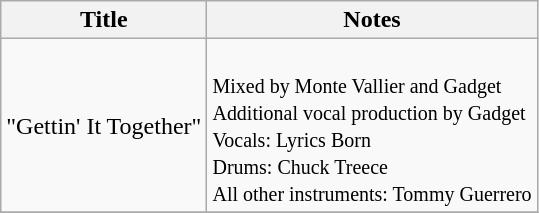<table class="wikitable">
<tr>
<th>Title</th>
<th>Notes</th>
</tr>
<tr>
<td>"Gettin' It Together"</td>
<td><br><small>Mixed by Monte Vallier and Gadget <br>Additional vocal production by Gadget <br>Vocals: Lyrics Born <br>Drums: Chuck Treece <br>All other instruments: Tommy Guerrero</small></td>
</tr>
<tr>
</tr>
</table>
